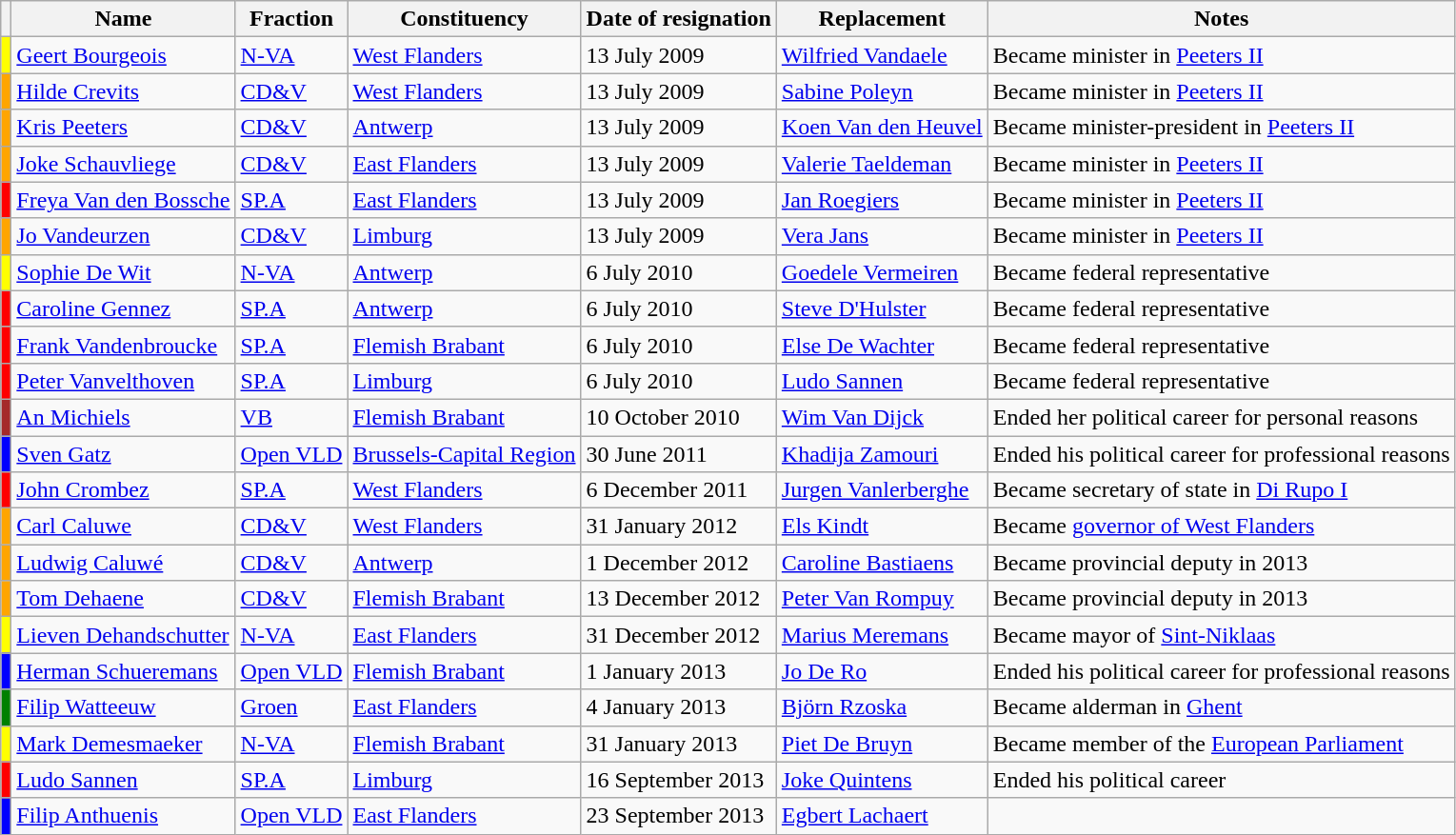<table class="wikitable sortable">
<tr>
<th></th>
<th>Name</th>
<th>Fraction</th>
<th>Constituency</th>
<th>Date of resignation</th>
<th>Replacement</th>
<th>Notes</th>
</tr>
<tr>
<td bgcolor="yellow"></td>
<td><a href='#'>Geert Bourgeois</a></td>
<td><a href='#'>N-VA</a></td>
<td><a href='#'>West Flanders</a></td>
<td>13 July 2009</td>
<td><a href='#'>Wilfried Vandaele</a></td>
<td>Became minister in <a href='#'>Peeters II</a></td>
</tr>
<tr>
<td bgcolor="orange"></td>
<td><a href='#'>Hilde Crevits</a></td>
<td><a href='#'>CD&V</a></td>
<td><a href='#'>West Flanders</a></td>
<td>13 July 2009</td>
<td><a href='#'>Sabine Poleyn</a></td>
<td>Became minister in <a href='#'>Peeters II</a></td>
</tr>
<tr>
<td bgcolor="orange"></td>
<td><a href='#'>Kris Peeters</a></td>
<td><a href='#'>CD&V</a></td>
<td><a href='#'>Antwerp</a></td>
<td>13 July 2009</td>
<td><a href='#'>Koen Van den Heuvel</a></td>
<td>Became minister-president in <a href='#'>Peeters II</a></td>
</tr>
<tr>
<td bgcolor="orange"></td>
<td><a href='#'>Joke Schauvliege</a></td>
<td><a href='#'>CD&V</a></td>
<td><a href='#'>East Flanders</a></td>
<td>13 July 2009</td>
<td><a href='#'>Valerie Taeldeman</a></td>
<td>Became minister in <a href='#'>Peeters II</a></td>
</tr>
<tr>
<td bgcolor="red"></td>
<td><a href='#'>Freya Van den Bossche</a></td>
<td><a href='#'>SP.A</a></td>
<td><a href='#'>East Flanders</a></td>
<td>13 July 2009</td>
<td><a href='#'>Jan Roegiers</a></td>
<td>Became minister in <a href='#'>Peeters II</a></td>
</tr>
<tr>
<td bgcolor="orange"></td>
<td><a href='#'>Jo Vandeurzen</a></td>
<td><a href='#'>CD&V</a></td>
<td><a href='#'>Limburg</a></td>
<td>13 July 2009</td>
<td><a href='#'>Vera Jans</a></td>
<td>Became minister in <a href='#'>Peeters II</a></td>
</tr>
<tr>
<td bgcolor="yellow"></td>
<td><a href='#'>Sophie De Wit</a></td>
<td><a href='#'>N-VA</a></td>
<td><a href='#'>Antwerp</a></td>
<td>6 July 2010</td>
<td><a href='#'>Goedele Vermeiren</a></td>
<td>Became federal representative</td>
</tr>
<tr>
<td bgcolor="red"></td>
<td><a href='#'>Caroline Gennez</a></td>
<td><a href='#'>SP.A</a></td>
<td><a href='#'>Antwerp</a></td>
<td>6 July 2010</td>
<td><a href='#'>Steve D'Hulster</a></td>
<td>Became federal representative</td>
</tr>
<tr>
<td bgcolor="red"></td>
<td><a href='#'>Frank Vandenbroucke</a></td>
<td><a href='#'>SP.A</a></td>
<td><a href='#'>Flemish Brabant</a></td>
<td>6 July 2010</td>
<td><a href='#'>Else De Wachter</a></td>
<td>Became federal representative</td>
</tr>
<tr>
<td bgcolor="red"></td>
<td><a href='#'>Peter Vanvelthoven</a></td>
<td><a href='#'>SP.A</a></td>
<td><a href='#'>Limburg</a></td>
<td>6 July 2010</td>
<td><a href='#'>Ludo Sannen</a></td>
<td>Became federal representative</td>
</tr>
<tr>
<td bgcolor="brown"></td>
<td><a href='#'>An Michiels</a></td>
<td><a href='#'>VB</a></td>
<td><a href='#'>Flemish Brabant</a></td>
<td>10 October 2010</td>
<td><a href='#'>Wim Van Dijck</a></td>
<td>Ended her political career for personal reasons</td>
</tr>
<tr>
<td bgcolor="blue"></td>
<td><a href='#'>Sven Gatz</a></td>
<td><a href='#'>Open VLD</a></td>
<td><a href='#'>Brussels-Capital Region</a></td>
<td>30 June 2011</td>
<td><a href='#'>Khadija Zamouri</a></td>
<td>Ended his political career for professional reasons</td>
</tr>
<tr>
<td bgcolor="red"></td>
<td><a href='#'>John Crombez</a></td>
<td><a href='#'>SP.A</a></td>
<td><a href='#'>West Flanders</a></td>
<td>6 December 2011</td>
<td><a href='#'>Jurgen Vanlerberghe</a></td>
<td>Became secretary of state in <a href='#'>Di Rupo I</a></td>
</tr>
<tr>
<td bgcolor="orange"></td>
<td><a href='#'>Carl Caluwe</a></td>
<td><a href='#'>CD&V</a></td>
<td><a href='#'>West Flanders</a></td>
<td>31 January 2012</td>
<td><a href='#'>Els Kindt</a></td>
<td>Became <a href='#'>governor of West Flanders</a></td>
</tr>
<tr>
<td bgcolor="orange"></td>
<td><a href='#'>Ludwig Caluwé</a></td>
<td><a href='#'>CD&V</a></td>
<td><a href='#'>Antwerp</a></td>
<td>1 December 2012</td>
<td><a href='#'>Caroline Bastiaens</a></td>
<td>Became provincial deputy in 2013</td>
</tr>
<tr>
<td bgcolor="orange"></td>
<td><a href='#'>Tom Dehaene</a></td>
<td><a href='#'>CD&V</a></td>
<td><a href='#'>Flemish Brabant</a></td>
<td>13 December 2012</td>
<td><a href='#'>Peter Van Rompuy</a></td>
<td>Became provincial deputy in 2013</td>
</tr>
<tr>
<td bgcolor="yellow"></td>
<td><a href='#'>Lieven Dehandschutter</a></td>
<td><a href='#'>N-VA</a></td>
<td><a href='#'>East Flanders</a></td>
<td>31 December 2012</td>
<td><a href='#'>Marius Meremans</a></td>
<td>Became mayor of <a href='#'>Sint-Niklaas</a></td>
</tr>
<tr>
<td bgcolor="blue"></td>
<td><a href='#'>Herman Schueremans</a></td>
<td><a href='#'>Open VLD</a></td>
<td><a href='#'>Flemish Brabant</a></td>
<td>1 January 2013</td>
<td><a href='#'>Jo De Ro</a></td>
<td>Ended his political career for professional reasons</td>
</tr>
<tr>
<td bgcolor="green"></td>
<td><a href='#'>Filip Watteeuw</a></td>
<td><a href='#'>Groen</a></td>
<td><a href='#'>East Flanders</a></td>
<td>4 January 2013</td>
<td><a href='#'>Björn Rzoska</a></td>
<td>Became alderman in <a href='#'>Ghent</a></td>
</tr>
<tr>
<td bgcolor="yellow"></td>
<td><a href='#'>Mark Demesmaeker</a></td>
<td><a href='#'>N-VA</a></td>
<td><a href='#'>Flemish Brabant</a></td>
<td>31 January 2013</td>
<td><a href='#'>Piet De Bruyn</a></td>
<td>Became member of the <a href='#'>European Parliament</a></td>
</tr>
<tr>
<td bgcolor="red"></td>
<td><a href='#'>Ludo Sannen</a></td>
<td><a href='#'>SP.A</a></td>
<td><a href='#'>Limburg</a></td>
<td>16 September 2013</td>
<td><a href='#'>Joke Quintens</a></td>
<td>Ended his political career</td>
</tr>
<tr>
<td bgcolor="blue"></td>
<td><a href='#'>Filip Anthuenis</a></td>
<td><a href='#'>Open VLD</a></td>
<td><a href='#'>East Flanders</a></td>
<td>23 September 2013</td>
<td><a href='#'>Egbert Lachaert</a></td>
<td></td>
</tr>
</table>
